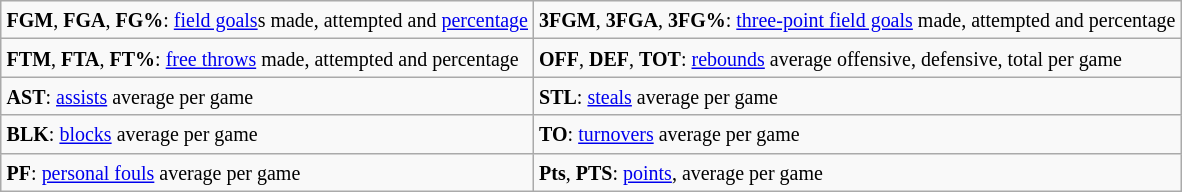<table align=center class="wikitable" style="margin: 1em auto">
<tr>
<td><small><strong>FGM</strong>, <strong>FGA</strong>, <strong>FG%</strong>: <a href='#'>field goals</a>s made, attempted and <a href='#'>percentage</a></small></td>
<td><small><strong>3FGM</strong>, <strong>3FGA</strong>, <strong>3FG%</strong>: <a href='#'>three-point field goals</a> made, attempted and percentage</small></td>
</tr>
<tr>
<td><small><strong>FTM</strong>, <strong>FTA</strong>, <strong>FT%</strong>: <a href='#'>free throws</a> made, attempted and percentage</small></td>
<td><small><strong>OFF</strong>, <strong>DEF</strong>, <strong>TOT</strong>: <a href='#'>rebounds</a> average offensive, defensive, total per game</small></td>
</tr>
<tr>
<td><small><strong>AST</strong>: <a href='#'>assists</a> average per game</small></td>
<td><small><strong>STL</strong>: <a href='#'>steals</a> average per game</small></td>
</tr>
<tr>
<td><small><strong>BLK</strong>: <a href='#'>blocks</a> average per game</small></td>
<td><small><strong>TO</strong>: <a href='#'>turnovers</a> average per game</small></td>
</tr>
<tr>
<td><small><strong>PF</strong>: <a href='#'>personal fouls</a> average per game</small></td>
<td><small><strong>Pts</strong>, <strong>PTS</strong>: <a href='#'>points</a>, average per game</small></td>
</tr>
</table>
